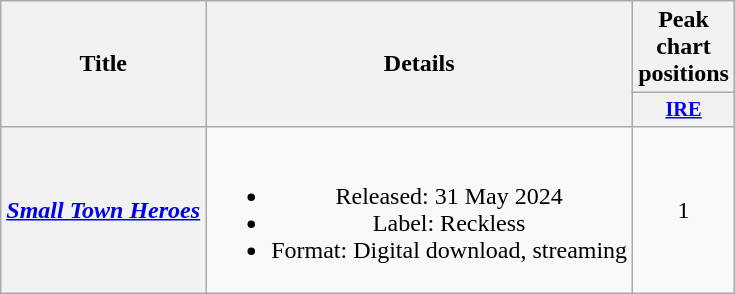<table class="wikitable plainrowheaders" style="text-align:center;">
<tr>
<th scope="col" rowspan="2">Title</th>
<th scope="col" rowspan="2">Details</th>
<th scope="col" colspan="1">Peak chart positions</th>
</tr>
<tr>
<th scope="col" style="width:3em;font-size:85%;"><a href='#'>IRE</a><br></th>
</tr>
<tr>
<th scope="row"><em><a href='#'>Small Town Heroes</a></em></th>
<td><br><ul><li>Released: 31 May 2024</li><li>Label: Reckless</li><li>Format: Digital download, streaming</li></ul></td>
<td>1</td>
</tr>
</table>
